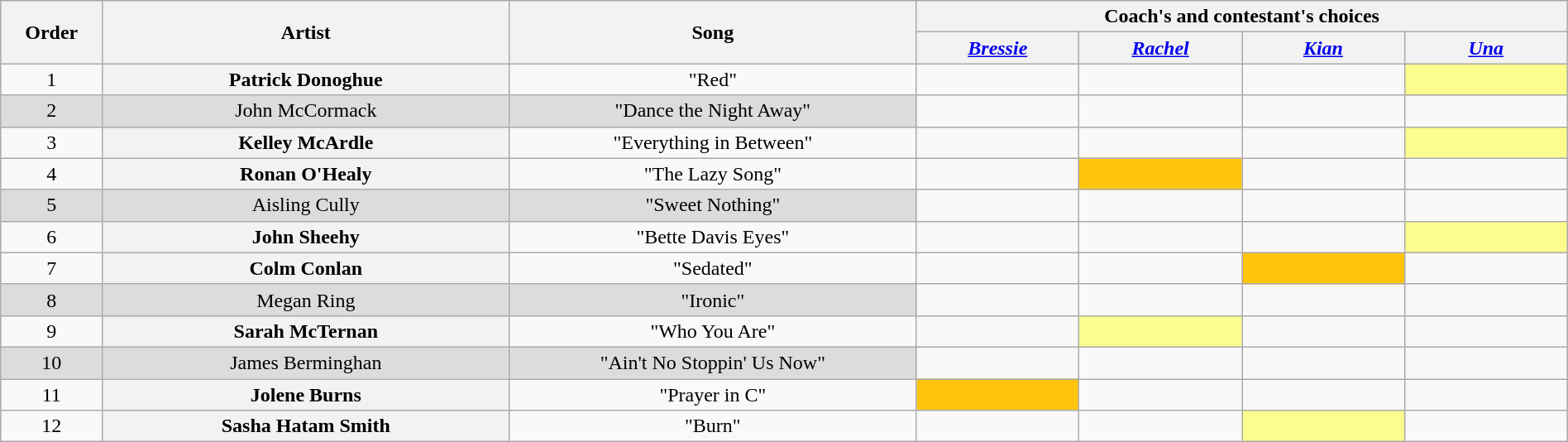<table class="wikitable" style="text-align:center; width:100%;">
<tr>
<th scope="col" rowspan="2" width="5%">Order</th>
<th scope="col" rowspan="2" width="20%">Artist</th>
<th scope="col" rowspan="2" width="20%">Song</th>
<th scope="col" colspan="4" width="32%">Coach's and contestant's choices</th>
</tr>
<tr>
<th width="8%"><em><a href='#'>Bressie</a></em></th>
<th width="8%"><em><a href='#'>Rachel</a></em></th>
<th width="8%"><em><a href='#'>Kian</a></em></th>
<th width="8%"><em><a href='#'>Una</a></em></th>
</tr>
<tr>
<td>1</td>
<th scope="row">Patrick Donoghue</th>
<td>"Red"</td>
<td><strong></strong></td>
<td><strong></strong></td>
<td><strong></strong></td>
<td style="background-color:#fdfc8f;"><strong></strong></td>
</tr>
<tr>
<td style="background-color:#DCDCDC;">2</td>
<td style="background-color:#DCDCDC;">John McCormack</td>
<td style="background-color:#DCDCDC;">"Dance the Night Away"</td>
<td></td>
<td></td>
<td></td>
<td></td>
</tr>
<tr>
<td>3</td>
<th scope="row">Kelley McArdle</th>
<td>"Everything in Between"</td>
<td></td>
<td><strong></strong></td>
<td><strong></strong></td>
<td style="background-color:#fdfc8f;"><strong></strong></td>
</tr>
<tr>
<td>4</td>
<th scope="row">Ronan O'Healy</th>
<td>"The Lazy Song"</td>
<td></td>
<td style="background-color:#FFC40C;"><strong></strong></td>
<td></td>
<td></td>
</tr>
<tr>
<td style="background-color:#DCDCDC;">5</td>
<td style="background-color:#DCDCDC;">Aisling Cully</td>
<td style="background-color:#DCDCDC;">"Sweet Nothing"</td>
<td></td>
<td></td>
<td></td>
<td></td>
</tr>
<tr>
<td>6</td>
<th scope="row">John Sheehy</th>
<td>"Bette Davis Eyes"</td>
<td></td>
<td><strong></strong></td>
<td><strong></strong></td>
<td style="background-color:#fdfc8f;"><strong></strong></td>
</tr>
<tr>
<td>7</td>
<th scope="row">Colm Conlan</th>
<td>"Sedated"</td>
<td></td>
<td></td>
<td style="background-color:#FFC40C;"><strong></strong></td>
<td></td>
</tr>
<tr>
<td style="background-color:#DCDCDC;">8</td>
<td style="background-color:#DCDCDC;">Megan Ring</td>
<td style="background-color:#DCDCDC;">"Ironic"</td>
<td></td>
<td></td>
<td></td>
<td></td>
</tr>
<tr>
<td>9</td>
<th scope="row">Sarah McTernan</th>
<td>"Who You Are"</td>
<td><strong></strong></td>
<td style="background-color:#fdfc8f;"><strong></strong></td>
<td><strong></strong></td>
<td><strong></strong></td>
</tr>
<tr>
<td style="background-color:#DCDCDC;">10</td>
<td style="background-color:#DCDCDC;">James Berminghan</td>
<td style="background-color:#DCDCDC;">"Ain't No Stoppin' Us Now"</td>
<td></td>
<td></td>
<td></td>
<td></td>
</tr>
<tr>
<td>11</td>
<th scope="row">Jolene Burns</th>
<td>"Prayer in C"</td>
<td style="background-color:#FFC40C;"><strong></strong></td>
<td></td>
<td></td>
<td></td>
</tr>
<tr>
<td>12</td>
<th scope="row">Sasha Hatam Smith</th>
<td>"Burn"</td>
<td></td>
<td><strong></strong></td>
<td style="background-color:#fdfc8f;"><strong></strong></td>
<td></td>
</tr>
</table>
